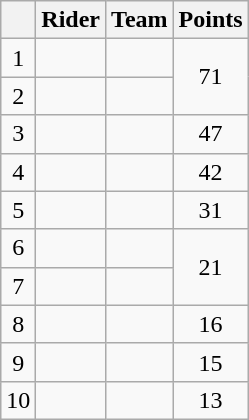<table class="wikitable">
<tr>
<th></th>
<th>Rider</th>
<th>Team</th>
<th>Points</th>
</tr>
<tr>
<td style="text-align:center;">1</td>
<td> </td>
<td></td>
<td style="text-align:center;" rowspan="2">71</td>
</tr>
<tr>
<td style="text-align:center;">2</td>
<td></td>
<td></td>
</tr>
<tr>
<td style="text-align:center;">3</td>
<td> </td>
<td></td>
<td style="text-align:center;">47</td>
</tr>
<tr>
<td style="text-align:center;">4</td>
<td></td>
<td></td>
<td style="text-align:center;">42</td>
</tr>
<tr>
<td style="text-align:center;">5</td>
<td></td>
<td></td>
<td style="text-align:center;">31</td>
</tr>
<tr>
<td style="text-align:center;">6</td>
<td></td>
<td></td>
<td style="text-align:center;" rowspan="2">21</td>
</tr>
<tr>
<td style="text-align:center;">7</td>
<td></td>
<td></td>
</tr>
<tr>
<td style="text-align:center;">8</td>
<td></td>
<td></td>
<td style="text-align:center;">16</td>
</tr>
<tr>
<td style="text-align:center;">9</td>
<td></td>
<td></td>
<td style="text-align:center;">15</td>
</tr>
<tr>
<td style="text-align:center;">10</td>
<td></td>
<td></td>
<td style="text-align:center;">13</td>
</tr>
</table>
